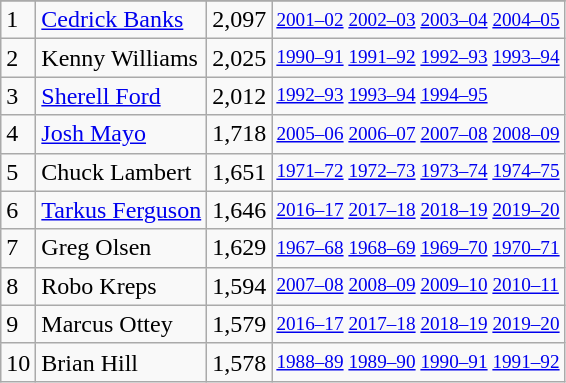<table class="wikitable">
<tr>
</tr>
<tr>
<td>1</td>
<td><a href='#'>Cedrick Banks</a></td>
<td>2,097</td>
<td style="font-size:80%;"><a href='#'>2001–02</a> <a href='#'>2002–03</a> <a href='#'>2003–04</a> <a href='#'>2004–05</a></td>
</tr>
<tr>
<td>2</td>
<td>Kenny Williams</td>
<td>2,025</td>
<td style="font-size:80%;"><a href='#'>1990–91</a> <a href='#'>1991–92</a> <a href='#'>1992–93</a> <a href='#'>1993–94</a></td>
</tr>
<tr>
<td>3</td>
<td><a href='#'>Sherell Ford</a></td>
<td>2,012</td>
<td style="font-size:80%;"><a href='#'>1992–93</a> <a href='#'>1993–94</a> <a href='#'>1994–95</a></td>
</tr>
<tr>
<td>4</td>
<td><a href='#'>Josh Mayo</a></td>
<td>1,718</td>
<td style="font-size:80%;"><a href='#'>2005–06</a> <a href='#'>2006–07</a> <a href='#'>2007–08</a> <a href='#'>2008–09</a></td>
</tr>
<tr>
<td>5</td>
<td>Chuck Lambert</td>
<td>1,651</td>
<td style="font-size:80%;"><a href='#'>1971–72</a> <a href='#'>1972–73</a> <a href='#'>1973–74</a> <a href='#'>1974–75</a></td>
</tr>
<tr>
<td>6</td>
<td><a href='#'>Tarkus Ferguson</a></td>
<td>1,646</td>
<td style="font-size:80%;"><a href='#'>2016–17</a> <a href='#'>2017–18</a> <a href='#'>2018–19</a> <a href='#'>2019–20</a></td>
</tr>
<tr>
<td>7</td>
<td>Greg Olsen</td>
<td>1,629</td>
<td style="font-size:80%;"><a href='#'>1967–68</a> <a href='#'>1968–69</a> <a href='#'>1969–70</a> <a href='#'>1970–71</a></td>
</tr>
<tr>
<td>8</td>
<td>Robo Kreps</td>
<td>1,594</td>
<td style="font-size:80%;"><a href='#'>2007–08</a> <a href='#'>2008–09</a> <a href='#'>2009–10</a> <a href='#'>2010–11</a></td>
</tr>
<tr>
<td>9</td>
<td>Marcus Ottey</td>
<td>1,579</td>
<td style="font-size:80%;"><a href='#'>2016–17</a> <a href='#'>2017–18</a> <a href='#'>2018–19</a> <a href='#'>2019–20</a></td>
</tr>
<tr>
<td>10</td>
<td>Brian Hill</td>
<td>1,578</td>
<td style="font-size:80%;"><a href='#'>1988–89</a> <a href='#'>1989–90</a> <a href='#'>1990–91</a> <a href='#'>1991–92</a></td>
</tr>
</table>
